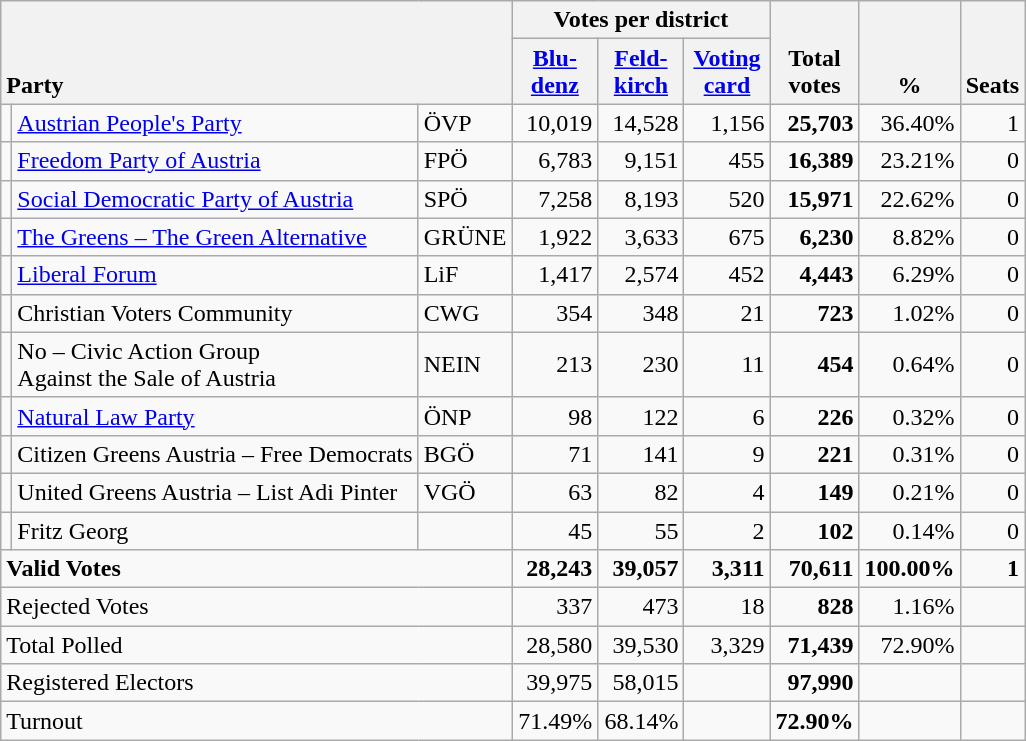<table class="wikitable" border="1" style="text-align:right;">
<tr>
<th style="text-align:left;" valign=bottom rowspan=2 colspan=3>Party</th>
<th colspan=3>Votes per district</th>
<th align=center valign=bottom rowspan=2 width="50">Total<br>votes</th>
<th align=center valign=bottom rowspan=2 width="50">%</th>
<th align=center valign=bottom rowspan=2>Seats</th>
</tr>
<tr>
<th align=center valign=bottom width="50"><a href='#'>Blu-<br>denz</a></th>
<th align=center valign=bottom width="50"><a href='#'>Feld-<br>kirch</a></th>
<th align=center valign=bottom width="50"><a href='#'>Voting<br>card</a></th>
</tr>
<tr>
<td></td>
<td align=left><a href='#'>Austrian People's Party</a></td>
<td align=left>ÖVP</td>
<td>10,019</td>
<td>14,528</td>
<td>1,156</td>
<td><strong>25,703</strong></td>
<td>36.40%</td>
<td>1</td>
</tr>
<tr>
<td></td>
<td align=left><a href='#'>Freedom Party of Austria</a></td>
<td align=left>FPÖ</td>
<td>6,783</td>
<td>9,151</td>
<td>455</td>
<td><strong>16,389</strong></td>
<td>23.21%</td>
<td>0</td>
</tr>
<tr>
<td></td>
<td align=left><a href='#'>Social Democratic Party of Austria</a></td>
<td align=left>SPÖ</td>
<td>7,258</td>
<td>8,193</td>
<td>520</td>
<td><strong>15,971</strong></td>
<td>22.62%</td>
<td>0</td>
</tr>
<tr>
<td></td>
<td align=left style="white-space: nowrap;"><a href='#'>The Greens – The Green Alternative</a></td>
<td align=left>GRÜNE</td>
<td>1,922</td>
<td>3,633</td>
<td>675</td>
<td><strong>6,230</strong></td>
<td>8.82%</td>
<td>0</td>
</tr>
<tr>
<td></td>
<td align=left><a href='#'>Liberal Forum</a></td>
<td align=left>LiF</td>
<td>1,417</td>
<td>2,574</td>
<td>452</td>
<td><strong>4,443</strong></td>
<td>6.29%</td>
<td>0</td>
</tr>
<tr>
<td></td>
<td align=left>Christian Voters Community</td>
<td align=left>CWG</td>
<td>354</td>
<td>348</td>
<td>21</td>
<td><strong>723</strong></td>
<td>1.02%</td>
<td>0</td>
</tr>
<tr>
<td></td>
<td align=left>No – Civic Action Group<br>Against the Sale of Austria</td>
<td align=left>NEIN</td>
<td>213</td>
<td>230</td>
<td>11</td>
<td><strong>454</strong></td>
<td>0.64%</td>
<td>0</td>
</tr>
<tr>
<td></td>
<td align=left><a href='#'>Natural Law Party</a></td>
<td align=left>ÖNP</td>
<td>98</td>
<td>122</td>
<td>6</td>
<td><strong>226</strong></td>
<td>0.32%</td>
<td>0</td>
</tr>
<tr>
<td></td>
<td align=left>Citizen Greens Austria – Free Democrats</td>
<td align=left>BGÖ</td>
<td>71</td>
<td>141</td>
<td>9</td>
<td><strong>221</strong></td>
<td>0.31%</td>
<td>0</td>
</tr>
<tr>
<td></td>
<td align=left>United Greens Austria – List Adi Pinter</td>
<td align=left>VGÖ</td>
<td>63</td>
<td>82</td>
<td>4</td>
<td><strong>149</strong></td>
<td>0.21%</td>
<td>0</td>
</tr>
<tr>
<td></td>
<td align=left>Fritz Georg</td>
<td align=left></td>
<td>45</td>
<td>55</td>
<td>2</td>
<td><strong>102</strong></td>
<td>0.14%</td>
<td>0</td>
</tr>
<tr style="font-weight:bold">
<td align=left colspan=3>Valid Votes</td>
<td>28,243</td>
<td>39,057</td>
<td>3,311</td>
<td>70,611</td>
<td>100.00%</td>
<td>1</td>
</tr>
<tr>
<td align=left colspan=3>Rejected Votes</td>
<td>337</td>
<td>473</td>
<td>18</td>
<td><strong>828</strong></td>
<td>1.16%</td>
<td></td>
</tr>
<tr>
<td align=left colspan=3>Total Polled</td>
<td>28,580</td>
<td>39,530</td>
<td>3,329</td>
<td><strong>71,439</strong></td>
<td>72.90%</td>
<td></td>
</tr>
<tr>
<td align=left colspan=3>Registered Electors</td>
<td>39,975</td>
<td>58,015</td>
<td></td>
<td><strong>97,990</strong></td>
<td></td>
<td></td>
</tr>
<tr>
<td align=left colspan=3>Turnout</td>
<td>71.49%</td>
<td>68.14%</td>
<td></td>
<td><strong>72.90%</strong></td>
<td></td>
<td></td>
</tr>
</table>
